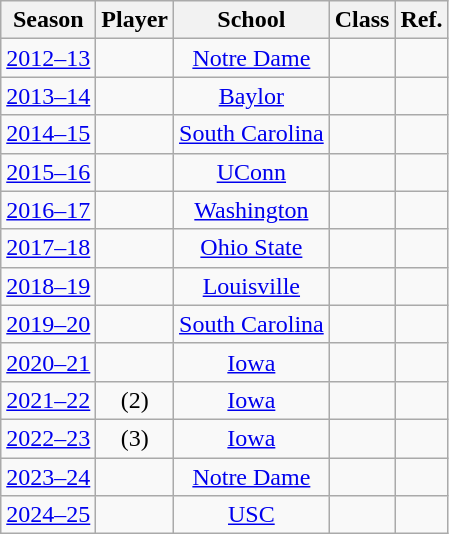<table class="wikitable sortable"; style="text-align:center">
<tr>
<th>Season</th>
<th>Player</th>
<th>School</th>
<th>Class</th>
<th>Ref.</th>
</tr>
<tr>
<td><a href='#'>2012–13</a></td>
<td></td>
<td><a href='#'>Notre Dame</a></td>
<td></td>
<td></td>
</tr>
<tr>
<td><a href='#'>2013–14</a></td>
<td></td>
<td><a href='#'>Baylor</a></td>
<td></td>
<td></td>
</tr>
<tr>
<td><a href='#'>2014–15</a></td>
<td></td>
<td><a href='#'>South Carolina</a></td>
<td></td>
<td></td>
</tr>
<tr>
<td><a href='#'>2015–16</a></td>
<td></td>
<td><a href='#'>UConn</a></td>
<td></td>
<td></td>
</tr>
<tr>
<td><a href='#'>2016–17</a></td>
<td></td>
<td><a href='#'>Washington</a></td>
<td></td>
<td></td>
</tr>
<tr>
<td><a href='#'>2017–18</a></td>
<td></td>
<td><a href='#'>Ohio State</a></td>
<td></td>
<td></td>
</tr>
<tr>
<td><a href='#'>2018–19</a></td>
<td></td>
<td><a href='#'>Louisville</a></td>
<td></td>
<td></td>
</tr>
<tr>
<td><a href='#'>2019–20</a></td>
<td></td>
<td><a href='#'>South Carolina</a></td>
<td></td>
<td></td>
</tr>
<tr>
<td><a href='#'>2020–21</a></td>
<td></td>
<td><a href='#'>Iowa</a></td>
<td></td>
<td></td>
</tr>
<tr>
<td><a href='#'>2021–22</a></td>
<td> (2)</td>
<td><a href='#'>Iowa</a></td>
<td></td>
<td></td>
</tr>
<tr>
<td><a href='#'>2022–23</a></td>
<td> (3)</td>
<td><a href='#'>Iowa</a></td>
<td></td>
<td></td>
</tr>
<tr>
<td><a href='#'>2023–24</a></td>
<td></td>
<td><a href='#'>Notre Dame</a></td>
<td></td>
<td></td>
</tr>
<tr>
<td><a href='#'>2024–25</a></td>
<td></td>
<td><a href='#'>USC</a></td>
<td></td>
<td></td>
</tr>
</table>
